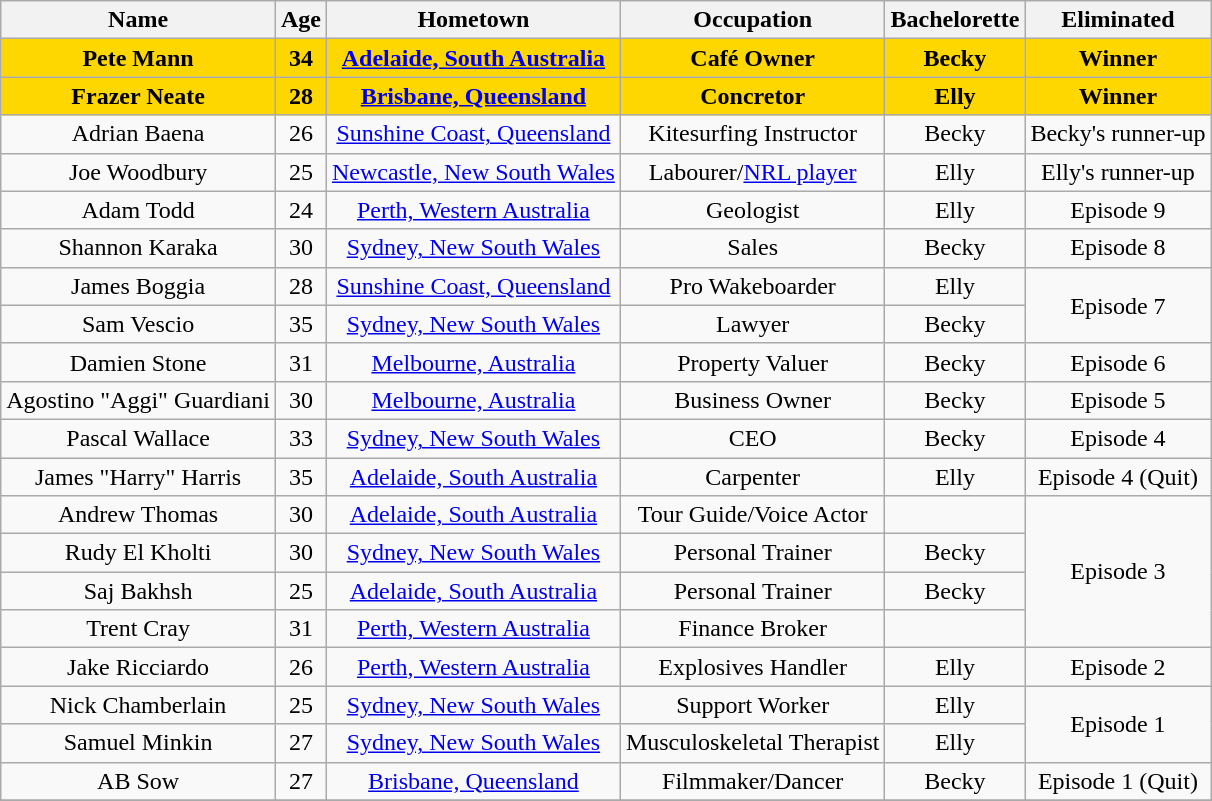<table class="wikitable" style="text-align:center">
<tr>
<th>Name</th>
<th>Age</th>
<th>Hometown</th>
<th>Occupation</th>
<th>Bachelorette</th>
<th>Eliminated</th>
</tr>
<tr bgcolor="Gold">
<td><strong>Pete Mann</strong></td>
<td><strong>34</strong></td>
<td><strong><a href='#'>Adelaide, South Australia</a></strong></td>
<td><strong>Café Owner</strong></td>
<td><strong>Becky</strong></td>
<td><strong>Winner</strong></td>
</tr>
<tr bgcolor="Gold">
<td><strong>Frazer Neate</strong></td>
<td><strong>28</strong></td>
<td><strong><a href='#'>Brisbane, Queensland</a></strong></td>
<td><strong>Concretor</strong></td>
<td><strong>Elly</strong></td>
<td><strong>Winner</strong></td>
</tr>
<tr>
<td>Adrian Baena</td>
<td>26</td>
<td><a href='#'>Sunshine Coast, Queensland</a></td>
<td>Kitesurfing Instructor</td>
<td>Becky</td>
<td>Becky's runner-up</td>
</tr>
<tr>
<td>Joe Woodbury</td>
<td>25</td>
<td><a href='#'>Newcastle, New South Wales</a></td>
<td>Labourer/<a href='#'>NRL player</a></td>
<td>Elly</td>
<td>Elly's runner-up</td>
</tr>
<tr>
<td>Adam Todd</td>
<td>24</td>
<td><a href='#'>Perth, Western Australia</a></td>
<td>Geologist</td>
<td>Elly</td>
<td>Episode 9</td>
</tr>
<tr>
<td>Shannon Karaka</td>
<td>30</td>
<td><a href='#'>Sydney, New South Wales</a></td>
<td>Sales</td>
<td>Becky</td>
<td>Episode 8</td>
</tr>
<tr>
<td>James Boggia</td>
<td>28</td>
<td><a href='#'>Sunshine Coast, Queensland</a></td>
<td>Pro Wakeboarder</td>
<td>Elly</td>
<td rowspan="2">Episode 7</td>
</tr>
<tr>
<td>Sam Vescio</td>
<td>35</td>
<td><a href='#'>Sydney, New South Wales</a></td>
<td>Lawyer</td>
<td>Becky</td>
</tr>
<tr>
<td>Damien Stone</td>
<td>31</td>
<td><a href='#'>Melbourne, Australia</a></td>
<td>Property Valuer</td>
<td>Becky</td>
<td>Episode 6</td>
</tr>
<tr>
<td>Agostino "Aggi" Guardiani</td>
<td>30</td>
<td><a href='#'>Melbourne, Australia</a></td>
<td>Business Owner</td>
<td>Becky</td>
<td>Episode 5</td>
</tr>
<tr>
<td>Pascal Wallace</td>
<td>33</td>
<td><a href='#'>Sydney, New South Wales</a></td>
<td>CEO</td>
<td>Becky</td>
<td>Episode 4</td>
</tr>
<tr>
<td>James "Harry" Harris</td>
<td>35</td>
<td><a href='#'>Adelaide, South Australia</a></td>
<td>Carpenter</td>
<td>Elly</td>
<td>Episode 4 (Quit)</td>
</tr>
<tr>
<td>Andrew Thomas</td>
<td>30</td>
<td><a href='#'>Adelaide, South Australia</a></td>
<td>Tour Guide/Voice Actor</td>
<td></td>
<td rowspan="4">Episode 3</td>
</tr>
<tr>
<td>Rudy El Kholti</td>
<td>30</td>
<td><a href='#'>Sydney, New South Wales</a></td>
<td>Personal Trainer</td>
<td>Becky</td>
</tr>
<tr>
<td>Saj Bakhsh</td>
<td>25</td>
<td><a href='#'>Adelaide, South Australia</a></td>
<td>Personal Trainer</td>
<td>Becky</td>
</tr>
<tr>
<td>Trent Cray</td>
<td>31</td>
<td><a href='#'>Perth, Western Australia</a></td>
<td>Finance Broker</td>
<td></td>
</tr>
<tr>
<td>Jake Ricciardo</td>
<td>26</td>
<td><a href='#'>Perth, Western Australia</a></td>
<td>Explosives Handler</td>
<td>Elly</td>
<td>Episode 2</td>
</tr>
<tr>
<td>Nick Chamberlain</td>
<td>25</td>
<td><a href='#'>Sydney, New South Wales</a></td>
<td>Support Worker</td>
<td>Elly</td>
<td rowspan="2">Episode 1</td>
</tr>
<tr>
<td>Samuel Minkin</td>
<td>27</td>
<td><a href='#'>Sydney, New South Wales</a></td>
<td>Musculoskeletal Therapist</td>
<td>Elly</td>
</tr>
<tr>
<td>AB Sow</td>
<td>27</td>
<td><a href='#'>Brisbane, Queensland</a></td>
<td>Filmmaker/Dancer</td>
<td>Becky</td>
<td>Episode 1 (Quit)</td>
</tr>
<tr>
</tr>
</table>
